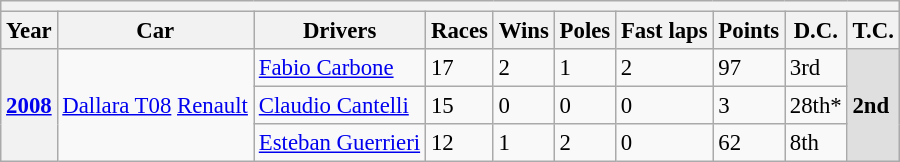<table class="wikitable collapsible" style="font-size:95%; width:600px">
<tr>
<th colspan=10></th>
</tr>
<tr>
<th>Year</th>
<th>Car</th>
<th>Drivers</th>
<th>Races</th>
<th>Wins</th>
<th>Poles</th>
<th>Fast laps</th>
<th>Points</th>
<th>D.C.</th>
<th>T.C.</th>
</tr>
<tr>
<th rowspan=3><strong><a href='#'>2008</a></strong></th>
<td rowspan=3><a href='#'>Dallara T08</a> <a href='#'>Renault</a></td>
<td> <a href='#'>Fabio Carbone</a></td>
<td>17</td>
<td>2</td>
<td>1</td>
<td>2</td>
<td>97</td>
<td>3rd</td>
<td rowspan=3 style="background:#dfdfdf;"><strong>2nd</strong></td>
</tr>
<tr>
<td> <a href='#'>Claudio Cantelli</a></td>
<td>15</td>
<td>0</td>
<td>0</td>
<td>0</td>
<td>3</td>
<td>28th*</td>
</tr>
<tr>
<td> <a href='#'>Esteban Guerrieri</a></td>
<td>12</td>
<td>1</td>
<td>2</td>
<td>0</td>
<td>62</td>
<td>8th</td>
</tr>
</table>
